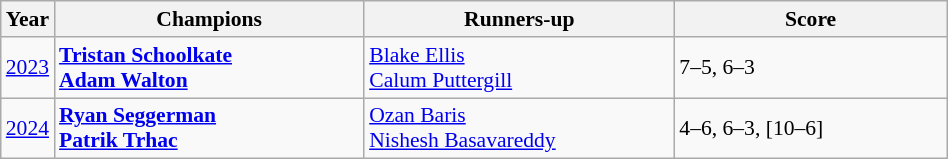<table class="wikitable" style="font-size:90%">
<tr>
<th>Year</th>
<th width="200">Champions</th>
<th width="200">Runners-up</th>
<th width="175">Score</th>
</tr>
<tr>
<td><a href='#'>2023</a></td>
<td> <strong><a href='#'>Tristan Schoolkate</a></strong><br> <strong><a href='#'>Adam Walton</a></strong></td>
<td> <a href='#'>Blake Ellis</a><br> <a href='#'>Calum Puttergill</a></td>
<td>7–5, 6–3</td>
</tr>
<tr>
<td><a href='#'>2024</a></td>
<td> <strong><a href='#'>Ryan Seggerman</a></strong><br> <strong><a href='#'>Patrik Trhac</a></strong></td>
<td> <a href='#'>Ozan Baris</a><br> <a href='#'>Nishesh Basavareddy</a></td>
<td>4–6, 6–3, [10–6]</td>
</tr>
</table>
